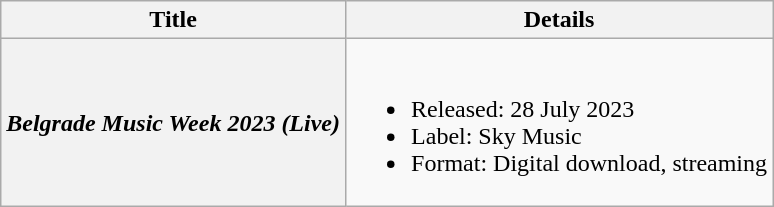<table class="wikitable plainrowheaders" style="text-align:center;">
<tr>
<th scope="col">Title</th>
<th scope="col">Details</th>
</tr>
<tr>
<th scope="row"><em>Belgrade Music Week 2023 (Live)</em></th>
<td align="left"><br><ul><li>Released: 28 July 2023</li><li>Label: Sky Music</li><li>Format: Digital download, streaming</li></ul></td>
</tr>
</table>
